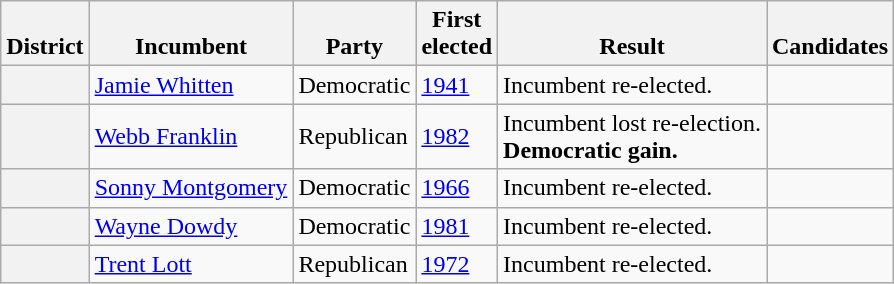<table class=wikitable>
<tr valign=bottom>
<th>District</th>
<th>Incumbent</th>
<th>Party</th>
<th>First<br>elected</th>
<th>Result</th>
<th>Candidates</th>
</tr>
<tr>
<th></th>
<td><a href='#'>Jamie Whitten</a></td>
<td>Democratic</td>
<td><a href='#'>1941 </a></td>
<td>Incumbent re-elected.</td>
<td nowrap></td>
</tr>
<tr>
<th></th>
<td><a href='#'>Webb Franklin</a></td>
<td>Republican</td>
<td><a href='#'>1982</a></td>
<td>Incumbent lost re-election.<br><strong>Democratic gain.</strong></td>
<td nowrap></td>
</tr>
<tr>
<th></th>
<td><a href='#'>Sonny Montgomery</a></td>
<td>Democratic</td>
<td><a href='#'>1966</a></td>
<td>Incumbent re-elected.</td>
<td nowrap></td>
</tr>
<tr>
<th></th>
<td><a href='#'>Wayne Dowdy</a></td>
<td>Democratic</td>
<td><a href='#'>1981 </a></td>
<td>Incumbent re-elected.</td>
<td nowrap></td>
</tr>
<tr>
<th></th>
<td><a href='#'>Trent Lott</a></td>
<td>Republican</td>
<td><a href='#'>1972</a></td>
<td>Incumbent re-elected.</td>
<td nowrap></td>
</tr>
</table>
